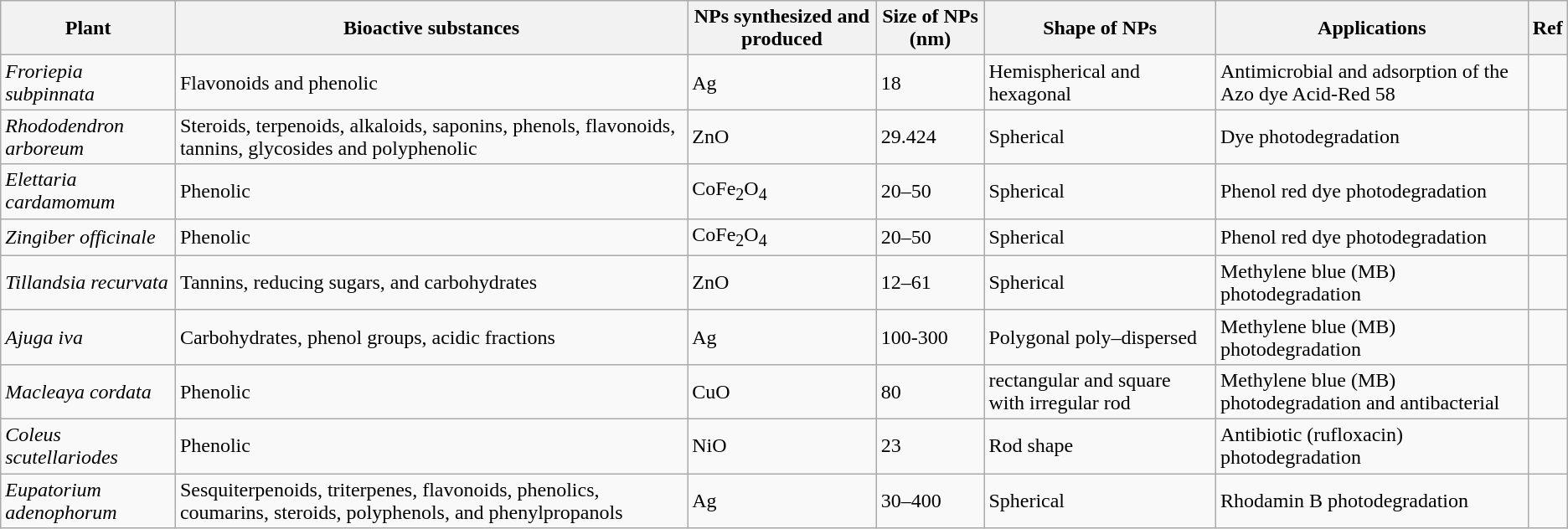<table class="wikitable">
<tr>
<th>Plant</th>
<th>Bioactive substances</th>
<th>NPs synthesized and produced</th>
<th>Size of NPs (nm)</th>
<th>Shape of NPs</th>
<th>Applications</th>
<th>Ref</th>
</tr>
<tr>
<td><em>Froriepia subpinnata</em></td>
<td>Flavonoids and phenolic</td>
<td>Ag</td>
<td>18</td>
<td>Hemispherical and hexagonal</td>
<td>Antimicrobial and adsorption of the Azo dye Acid-Red 58</td>
<td></td>
</tr>
<tr>
<td><em>Rhododendron arboreum</em></td>
<td>Steroids, terpenoids, alkaloids, saponins, phenols, flavonoids, tannins, glycosides and polyphenolic</td>
<td>ZnO</td>
<td>29.424</td>
<td>Spherical</td>
<td>Dye photodegradation</td>
<td></td>
</tr>
<tr>
<td><em>Elettaria cardamomum</em></td>
<td>Phenolic</td>
<td>CoFe<sub>2</sub>O<sub>4</sub></td>
<td>20–50</td>
<td>Spherical</td>
<td>Phenol red dye photodegradation</td>
<td></td>
</tr>
<tr>
<td><em>Zingiber officinale</em></td>
<td>Phenolic</td>
<td>CoFe<sub>2</sub>O<sub>4</sub></td>
<td>20–50</td>
<td>Spherical</td>
<td>Phenol red dye photodegradation</td>
<td></td>
</tr>
<tr>
<td><em>Tillandsia recurvata</em></td>
<td>Tannins, reducing sugars, and carbohydrates</td>
<td>ZnO</td>
<td>12–61</td>
<td>Spherical</td>
<td>Methylene blue (MB) photodegradation</td>
<td></td>
</tr>
<tr>
<td><em>Ajuga iva</em></td>
<td>Carbohydrates, phenol groups, acidic fractions</td>
<td>Ag</td>
<td>100-300</td>
<td>Polygonal poly–dispersed</td>
<td>Methylene blue (MB) photodegradation</td>
<td></td>
</tr>
<tr>
<td><em>Macleaya cordata</em></td>
<td>Phenolic</td>
<td>CuO</td>
<td>80</td>
<td>rectangular and square with irregular rod</td>
<td>Methylene blue (MB) photodegradation and antibacterial</td>
<td></td>
</tr>
<tr>
<td><em>Coleus scutellariodes</em></td>
<td>Phenolic</td>
<td>NiO</td>
<td>23</td>
<td>Rod shape</td>
<td>Antibiotic (rufloxacin) photodegradation</td>
<td></td>
</tr>
<tr>
<td><em>Eupatorium adenophorum</em></td>
<td>Sesquiterpenoids, triterpenes, flavonoids, phenolics, coumarins, steroids, polyphenols, and phenylpropanols</td>
<td>Ag</td>
<td>30–400</td>
<td>Spherical</td>
<td>Rhodamin B photodegradation</td>
<td></td>
</tr>
</table>
